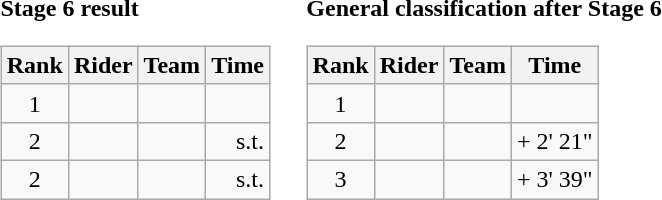<table>
<tr>
<td><strong>Stage 6 result</strong><br><table class="wikitable">
<tr>
<th scope="col">Rank</th>
<th scope="col">Rider</th>
<th scope="col">Team</th>
<th scope="col">Time</th>
</tr>
<tr>
<td style="text-align:center;">1</td>
<td></td>
<td></td>
<td style="text-align:right;"></td>
</tr>
<tr>
<td style="text-align:center;">2</td>
<td></td>
<td></td>
<td style="text-align:right;">s.t.</td>
</tr>
<tr>
<td style="text-align:center;">2</td>
<td></td>
<td></td>
<td style="text-align:right;">s.t.</td>
</tr>
</table>
</td>
<td></td>
<td><strong>General classification after Stage 6</strong><br><table class="wikitable">
<tr>
<th scope="col">Rank</th>
<th scope="col">Rider</th>
<th scope="col">Team</th>
<th scope="col">Time</th>
</tr>
<tr>
<td style="text-align:center;">1</td>
<td></td>
<td></td>
<td style="text-align:right;"></td>
</tr>
<tr>
<td style="text-align:center;">2</td>
<td></td>
<td></td>
<td style="text-align:right;">+ 2' 21"</td>
</tr>
<tr>
<td style="text-align:center;">3</td>
<td></td>
<td></td>
<td style="text-align:right;">+ 3' 39"</td>
</tr>
</table>
</td>
</tr>
</table>
